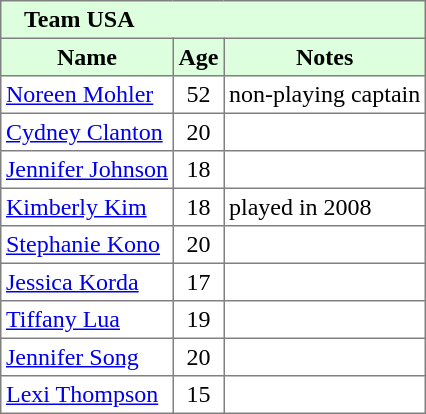<table border="1" cellpadding="3" style="border-collapse: collapse;">
<tr style="background:#ddffdd;">
<td colspan="6">   <strong>Team USA</strong></td>
</tr>
<tr style="background:#ddffdd;">
<th>Name</th>
<th>Age</th>
<th>Notes</th>
</tr>
<tr>
<td><a href='#'>Noreen Mohler</a></td>
<td align=center>52</td>
<td>non-playing captain</td>
</tr>
<tr>
<td><a href='#'>Cydney Clanton</a></td>
<td align=center>20</td>
<td></td>
</tr>
<tr>
<td><a href='#'>Jennifer Johnson</a></td>
<td align=center>18</td>
<td></td>
</tr>
<tr>
<td><a href='#'>Kimberly Kim</a></td>
<td align=center>18</td>
<td>played in 2008</td>
</tr>
<tr>
<td><a href='#'>Stephanie Kono</a></td>
<td align=center>20</td>
<td></td>
</tr>
<tr>
<td><a href='#'>Jessica Korda</a></td>
<td align=center>17</td>
<td></td>
</tr>
<tr>
<td><a href='#'>Tiffany Lua</a></td>
<td align=center>19</td>
<td></td>
</tr>
<tr>
<td><a href='#'>Jennifer Song</a></td>
<td align=center>20</td>
<td></td>
</tr>
<tr>
<td><a href='#'>Lexi Thompson</a></td>
<td align=center>15</td>
<td></td>
</tr>
</table>
